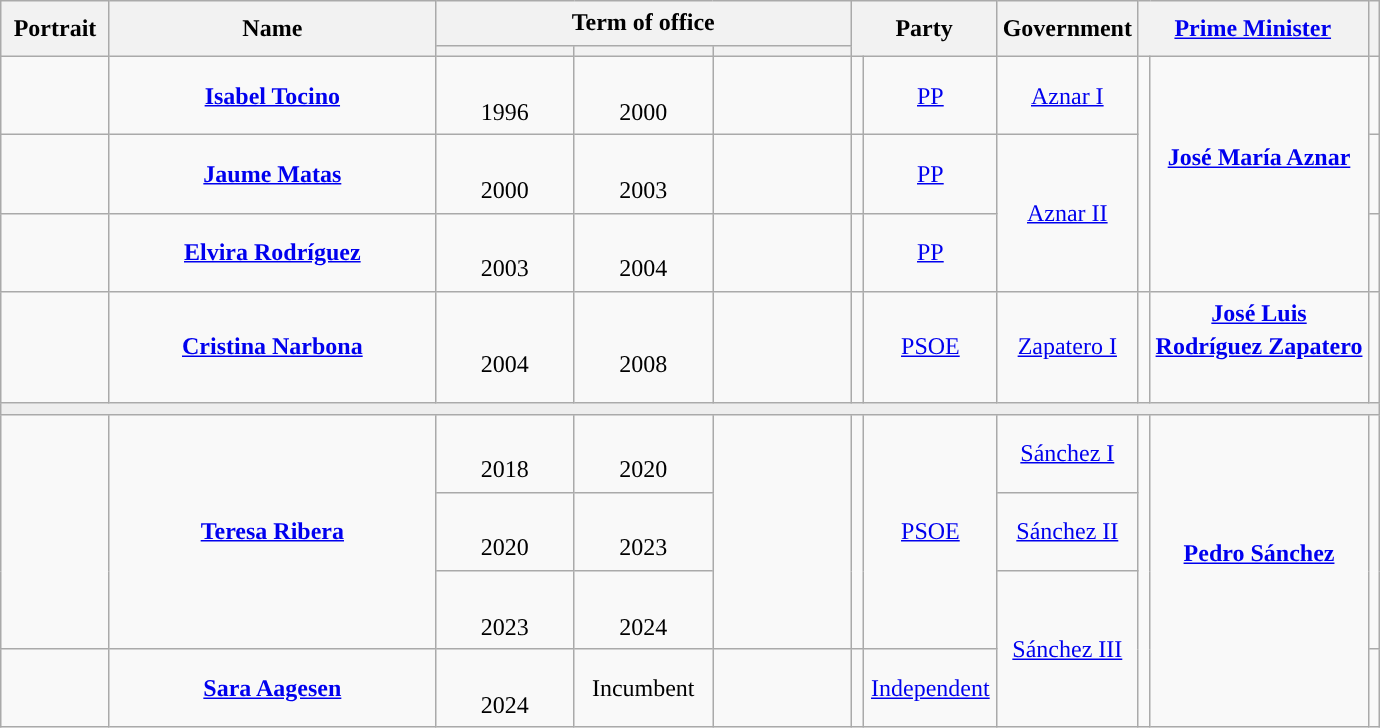<table class="wikitable" style="line-height:1.4em; text-align:center; border:1px #aaf solid;">
<tr>
<th rowspan="2" width="65">Portrait</th>
<th rowspan="2" width="210">Name<br></th>
<th colspan="3">Term of office</th>
<th rowspan="2" colspan="2" width="90">Party</th>
<th rowspan="2">Government</th>
<th rowspan="2" colspan="2"><a href='#'>Prime Minister</a><br></th>
<th rowspan="2"></th>
</tr>
<tr>
<th width="85"></th>
<th width="85"></th>
<th width="85"></th>
</tr>
<tr>
<td></td>
<td><strong><a href='#'>Isabel Tocino</a></strong><br></td>
<td class="nowrap"><br>1996</td>
<td class="nowrap"><br>2000</td>
<td style="font-size:95%;"></td>
<td width="1" style="color:inherit;background:"></td>
<td><a href='#'>PP</a></td>
<td><a href='#'>Aznar I</a></td>
<td width="1" rowspan="3" style="color:inherit;background:"></td>
<td rowspan="3"><strong><a href='#'>José María Aznar</a></strong><br><br></td>
<td align="center"><br></td>
</tr>
<tr>
<td></td>
<td><strong><a href='#'>Jaume Matas</a></strong><br></td>
<td class="nowrap"><br>2000</td>
<td class="nowrap"><br>2003</td>
<td style="font-size:95%;"></td>
<td style="color:inherit;background:"></td>
<td><a href='#'>PP</a></td>
<td rowspan="2"><a href='#'>Aznar II</a></td>
<td align="center"><br></td>
</tr>
<tr>
<td></td>
<td><strong><a href='#'>Elvira Rodríguez</a></strong><br></td>
<td class="nowrap"><br>2003</td>
<td class="nowrap"><br>2004</td>
<td style="font-size:95%;"></td>
<td style="color:inherit;background:"></td>
<td><a href='#'>PP</a></td>
<td align="center"><br></td>
</tr>
<tr>
<td></td>
<td><strong><a href='#'>Cristina Narbona</a></strong><br></td>
<td class="nowrap"><br>2004</td>
<td class="nowrap"><br>2008</td>
<td style="font-size:95%;"></td>
<td style="color:inherit;background:"></td>
<td><a href='#'>PSOE</a></td>
<td><a href='#'>Zapatero I</a></td>
<td style="color:inherit;background:"></td>
<td><strong><a href='#'>José Luis<br>Rodríguez Zapatero</a></strong><br><br></td>
<td align="center"><br></td>
</tr>
<tr>
<td colspan="11" style="color:inherit;background:#EEEEEE;"></td>
</tr>
<tr>
<td rowspan="3"></td>
<td rowspan="3"><strong><a href='#'>Teresa Ribera</a></strong><br></td>
<td class="nowrap"><br>2018</td>
<td class="nowrap"><br>2020</td>
<td rowspan="3" style="font-size:95%;"></td>
<td rowspan="3" style="color:inherit;background:"></td>
<td rowspan="3"><a href='#'>PSOE</a></td>
<td><a href='#'>Sánchez I</a></td>
<td rowspan="4" style="color:inherit;background:"></td>
<td rowspan="4"><strong><a href='#'>Pedro Sánchez</a></strong><br><br></td>
<td rowspan="3" align="center"><br><br><br></td>
</tr>
<tr>
<td class="nowrap"><br>2020</td>
<td class="nowrap"><br>2023</td>
<td><a href='#'>Sánchez II</a></td>
</tr>
<tr>
<td class="nowrap"><br>2023</td>
<td class="nowrap"><br>2024</td>
<td rowspan="2"><a href='#'>Sánchez III</a></td>
</tr>
<tr>
<td></td>
<td><strong><a href='#'>Sara Aagesen</a></strong><br></td>
<td class="nowrap"><br>2024</td>
<td class="nowrap">Incumbent</td>
<td style="font-size:95%;"></td>
<td style="color:inherit;background-color:"></td>
<td><a href='#'>Independent</a></td>
<td align="center"></td>
</tr>
</table>
